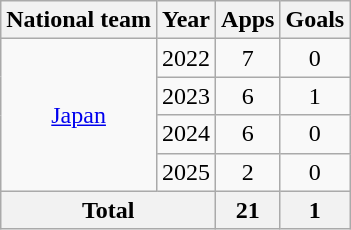<table class="wikitable" style="text-align:center">
<tr>
<th>National team</th>
<th>Year</th>
<th>Apps</th>
<th>Goals</th>
</tr>
<tr>
<td rowspan="4"><a href='#'>Japan</a></td>
<td>2022</td>
<td>7</td>
<td>0</td>
</tr>
<tr>
<td>2023</td>
<td>6</td>
<td>1</td>
</tr>
<tr>
<td>2024</td>
<td>6</td>
<td>0</td>
</tr>
<tr>
<td>2025</td>
<td>2</td>
<td>0</td>
</tr>
<tr>
<th colspan="2">Total</th>
<th>21</th>
<th>1</th>
</tr>
</table>
